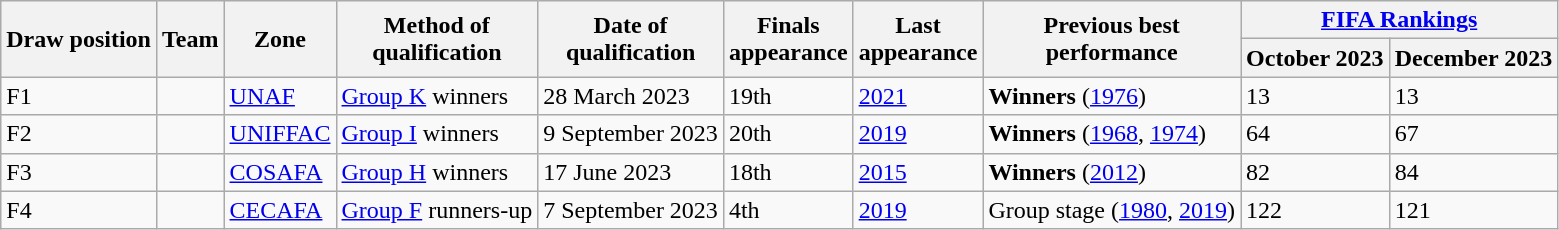<table class="wikitable sortable">
<tr>
<th rowspan=2>Draw position</th>
<th rowspan=2>Team</th>
<th rowspan=2>Zone</th>
<th rowspan=2>Method of<br>qualification</th>
<th rowspan=2>Date of<br>qualification</th>
<th rowspan=2>Finals<br>appearance</th>
<th rowspan=2>Last<br>appearance</th>
<th rowspan=2>Previous best<br>performance</th>
<th colspan=2><a href='#'>FIFA Rankings</a></th>
</tr>
<tr>
<th>October 2023</th>
<th>December 2023</th>
</tr>
<tr>
<td>F1</td>
<td style=white-space:nowrap></td>
<td><a href='#'>UNAF</a></td>
<td data-sort-value="F1"><a href='#'>Group K</a> winners</td>
<td data-sort-value="2">28 March 2023</td>
<td>19th</td>
<td><a href='#'>2021</a></td>
<td data-sort-value="6.1"><strong>Winners</strong> (<a href='#'>1976</a>)</td>
<td>13</td>
<td>13</td>
</tr>
<tr>
<td>F2</td>
<td style=white-space:nowrap></td>
<td><a href='#'>UNIFFAC</a></td>
<td data-sort-value="F2"><a href='#'>Group I</a> winners</td>
<td data-sort-value="20">9 September 2023</td>
<td>20th</td>
<td><a href='#'>2019</a></td>
<td data-sort-value="6.2"><strong>Winners</strong> (<a href='#'>1968</a>, <a href='#'>1974</a>)</td>
<td>64</td>
<td>67</td>
</tr>
<tr>
<td>F3</td>
<td style=white-space:nowrap></td>
<td><a href='#'>COSAFA</a></td>
<td data-sort-value="F3"><a href='#'>Group H</a> winners</td>
<td data-sort-value="8">17 June 2023</td>
<td>18th</td>
<td><a href='#'>2015</a></td>
<td data-sort-value="6.3"><strong>Winners</strong> (<a href='#'>2012</a>)</td>
<td>82</td>
<td>84</td>
</tr>
<tr>
<td>F4</td>
<td style=white-space:nowrap></td>
<td><a href='#'>CECAFA</a></td>
<td data-sort-value="F4"><a href='#'>Group F</a> runners-up</td>
<td data-sort-value="18">7 September 2023</td>
<td>4th</td>
<td><a href='#'>2019</a></td>
<td data-sort-value="6.4">Group stage (<a href='#'>1980</a>, <a href='#'>2019</a>)</td>
<td>122</td>
<td>121</td>
</tr>
</table>
